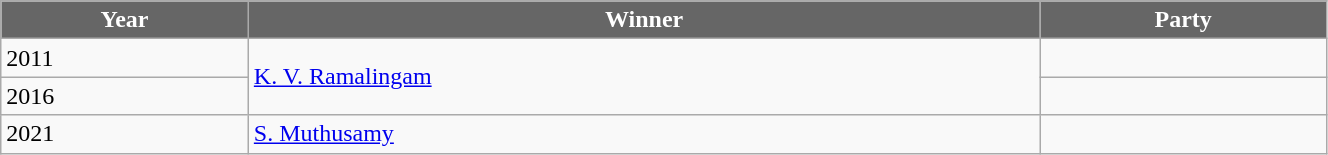<table class="wikitable" width="70%">
<tr>
<th style="background-color:#666666; color:white">Year</th>
<th style="background-color:#666666; color:white">Winner</th>
<th style="background-color:#666666; color:white" colspan="2">Party</th>
</tr>
<tr>
<td>2011</td>
<td rowspan=2><a href='#'>K. V. Ramalingam</a></td>
<td></td>
</tr>
<tr>
<td>2016</td>
</tr>
<tr>
<td>2021</td>
<td><a href='#'>S. Muthusamy</a></td>
<td></td>
</tr>
</table>
